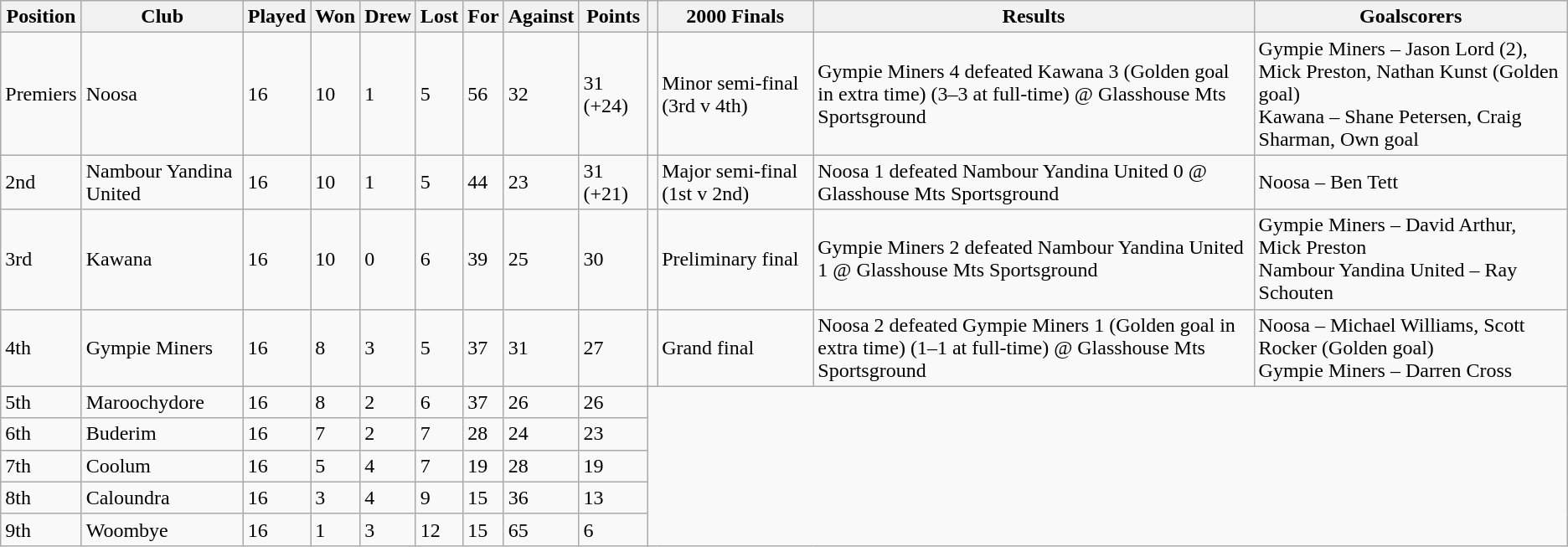<table class="wikitable">
<tr>
<th>Position</th>
<th>Club</th>
<th>Played</th>
<th>Won</th>
<th>Drew</th>
<th>Lost</th>
<th>For</th>
<th>Against</th>
<th>Points</th>
<th></th>
<th>2000 Finals</th>
<th>Results</th>
<th>Goalscorers</th>
</tr>
<tr>
<td>Premiers</td>
<td>Noosa</td>
<td>16</td>
<td>10</td>
<td>1</td>
<td>5</td>
<td>56</td>
<td>32</td>
<td>31 (+24)</td>
<td></td>
<td>Minor semi-final (3rd v 4th)</td>
<td>Gympie Miners 4 defeated Kawana 3 (Golden goal in extra time) (3–3 at full-time) @ Glasshouse Mts Sportsground</td>
<td>Gympie Miners – Jason Lord (2), Mick Preston, Nathan Kunst (Golden goal)<br>Kawana – Shane Petersen, Craig Sharman, Own goal</td>
</tr>
<tr>
<td>2nd</td>
<td>Nambour Yandina United</td>
<td>16</td>
<td>10</td>
<td>1</td>
<td>5</td>
<td>44</td>
<td>23</td>
<td>31 (+21)</td>
<td></td>
<td>Major semi-final (1st v 2nd)</td>
<td>Noosa 1 defeated Nambour Yandina United 0 @ Glasshouse Mts Sportsground</td>
<td>Noosa – Ben Tett</td>
</tr>
<tr>
<td>3rd</td>
<td>Kawana</td>
<td>16</td>
<td>10</td>
<td>0</td>
<td>6</td>
<td>39</td>
<td>25</td>
<td>30</td>
<td></td>
<td>Preliminary final</td>
<td>Gympie Miners 2 defeated Nambour Yandina United 1 @ Glasshouse Mts Sportsground</td>
<td>Gympie Miners – David Arthur, Mick Preston<br>Nambour Yandina United – Ray Schouten</td>
</tr>
<tr>
<td>4th</td>
<td>Gympie Miners</td>
<td>16</td>
<td>8</td>
<td>3</td>
<td>5</td>
<td>37</td>
<td>31</td>
<td>27</td>
<td></td>
<td>Grand final</td>
<td>Noosa 2 defeated Gympie Miners 1 (Golden goal in extra time) (1–1 at full-time) @ Glasshouse Mts Sportsground</td>
<td>Noosa – Michael Williams, Scott Rocker (Golden goal)<br>Gympie Miners – Darren Cross</td>
</tr>
<tr>
<td>5th</td>
<td>Maroochydore</td>
<td>16</td>
<td>8</td>
<td>2</td>
<td>6</td>
<td>37</td>
<td>26</td>
<td>26</td>
</tr>
<tr>
<td>6th</td>
<td>Buderim</td>
<td>16</td>
<td>7</td>
<td>2</td>
<td>7</td>
<td>28</td>
<td>24</td>
<td>23</td>
</tr>
<tr>
<td>7th</td>
<td>Coolum</td>
<td>16</td>
<td>5</td>
<td>4</td>
<td>7</td>
<td>19</td>
<td>28</td>
<td>19</td>
</tr>
<tr>
<td>8th</td>
<td>Caloundra</td>
<td>16</td>
<td>3</td>
<td>4</td>
<td>9</td>
<td>15</td>
<td>36</td>
<td>13</td>
</tr>
<tr>
<td>9th</td>
<td>Woombye</td>
<td>16</td>
<td>1</td>
<td>3</td>
<td>12</td>
<td>15</td>
<td>65</td>
<td>6</td>
</tr>
</table>
